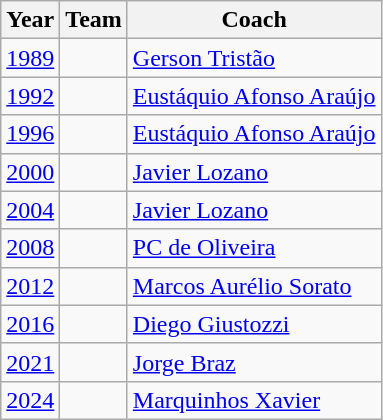<table class="wikitable">
<tr>
<th>Year</th>
<th>Team</th>
<th>Coach</th>
</tr>
<tr>
<td><a href='#'>1989</a></td>
<td></td>
<td> <a href='#'>Gerson Tristão</a></td>
</tr>
<tr>
<td><a href='#'>1992</a></td>
<td></td>
<td> <a href='#'>Eustáquio Afonso Araújo</a></td>
</tr>
<tr>
<td><a href='#'>1996</a></td>
<td></td>
<td> <a href='#'>Eustáquio Afonso Araújo</a></td>
</tr>
<tr>
<td><a href='#'>2000</a></td>
<td></td>
<td> <a href='#'>Javier Lozano</a></td>
</tr>
<tr>
<td><a href='#'>2004</a></td>
<td></td>
<td> <a href='#'>Javier Lozano</a></td>
</tr>
<tr>
<td><a href='#'>2008</a></td>
<td></td>
<td> <a href='#'>PC de Oliveira</a></td>
</tr>
<tr>
<td><a href='#'>2012</a></td>
<td></td>
<td> <a href='#'>Marcos Aurélio Sorato</a></td>
</tr>
<tr>
<td><a href='#'>2016</a></td>
<td></td>
<td> <a href='#'>Diego Giustozzi</a></td>
</tr>
<tr>
<td><a href='#'>2021</a></td>
<td></td>
<td> <a href='#'>Jorge Braz</a></td>
</tr>
<tr>
<td><a href='#'>2024</a></td>
<td></td>
<td> <a href='#'>Marquinhos Xavier</a></td>
</tr>
</table>
